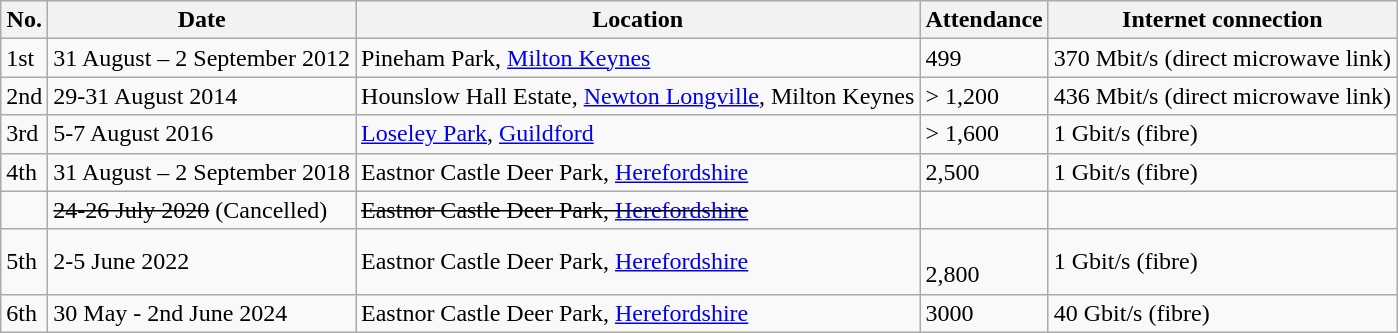<table class="wikitable">
<tr>
<th>No.</th>
<th>Date</th>
<th>Location</th>
<th>Attendance</th>
<th>Internet connection</th>
</tr>
<tr>
<td>1st</td>
<td>31 August – 2 September 2012</td>
<td>Pineham Park, <a href='#'>Milton Keynes</a></td>
<td>499</td>
<td>370 Mbit/s (direct microwave link)</td>
</tr>
<tr>
<td>2nd</td>
<td>29-31 August 2014</td>
<td>Hounslow Hall Estate, <a href='#'>Newton Longville</a>, Milton Keynes</td>
<td>> 1,200</td>
<td>436 Mbit/s (direct microwave link)</td>
</tr>
<tr>
<td>3rd</td>
<td>5-7 August 2016</td>
<td><a href='#'>Loseley Park</a>, <a href='#'>Guildford</a></td>
<td>> 1,600</td>
<td>1 Gbit/s (fibre)</td>
</tr>
<tr>
<td>4th</td>
<td>31 August – 2 September 2018</td>
<td>Eastnor Castle Deer Park, <a href='#'>Herefordshire</a></td>
<td>2,500</td>
<td>1 Gbit/s (fibre)</td>
</tr>
<tr>
<td></td>
<td><s>24-26 July 2020</s> (Cancelled)</td>
<td><s>Eastnor Castle Deer Park, <a href='#'>Herefordshire</a></s></td>
<td></td>
<td></td>
</tr>
<tr>
<td>5th</td>
<td>2-5 June 2022</td>
<td>Eastnor Castle Deer Park, <a href='#'>Herefordshire</a></td>
<td><br>2,800 </td>
<td>1 Gbit/s (fibre)</td>
</tr>
<tr>
<td>6th</td>
<td>30 May - 2nd June 2024</td>
<td>Eastnor Castle Deer Park, <a href='#'>Herefordshire</a></td>
<td>3000</td>
<td>40 Gbit/s (fibre)</td>
</tr>
</table>
